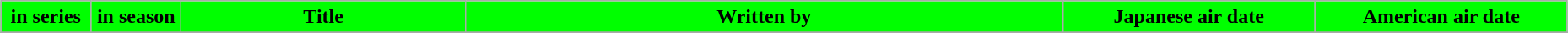<table class="wikitable" style="width:98%; margin:auto; background:#FFF;">
<tr>
<th style="background:#00FF00; width:4em;"> in series</th>
<th style="background:#00FF00; width:4em;"> in season</th>
<th style="background:#00FF00;">Title</th>
<th style="background:#00FF00;">Written by</th>
<th style="background:#00FF00; width:12em;">Japanese air date</th>
<th style="background:#00FF00; width:12em;">American air date</th>
</tr>
<tr>
</tr>
</table>
